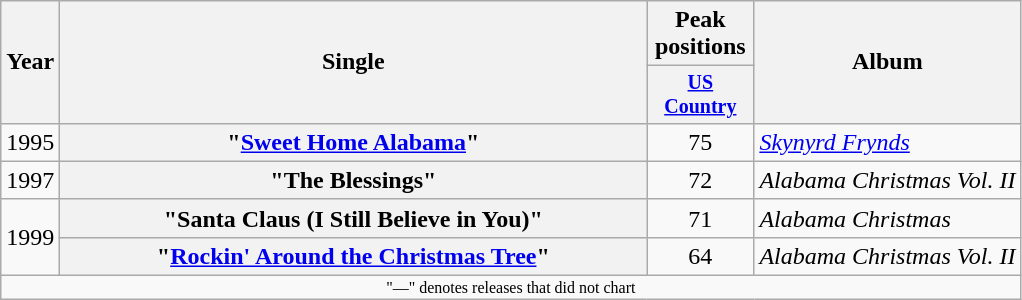<table class="wikitable plainrowheaders" style="text-align:center">
<tr>
<th rowspan="2">Year</th>
<th rowspan="2" style="width:24em;">Single</th>
<th>Peak<br>positions</th>
<th rowspan="2">Album</th>
</tr>
<tr style="font-size:smaller;">
<th width="65"><a href='#'>US Country</a><br></th>
</tr>
<tr>
<td>1995</td>
<th scope="row">"<a href='#'>Sweet Home Alabama</a>"</th>
<td>75</td>
<td align="left"><em><a href='#'>Skynyrd Frynds</a></em></td>
</tr>
<tr>
<td>1997</td>
<th scope="row">"The Blessings"</th>
<td>72</td>
<td align="left"><em>Alabama Christmas Vol. II</em></td>
</tr>
<tr>
<td rowspan="2">1999</td>
<th scope="row">"Santa Claus (I Still Believe in You)"</th>
<td>71</td>
<td align="left"><em>Alabama Christmas</em></td>
</tr>
<tr>
<th scope="row">"<a href='#'>Rockin' Around the Christmas Tree</a>"</th>
<td>64</td>
<td align="left"><em>Alabama Christmas Vol. II</em></td>
</tr>
<tr>
<td colspan="4" style="font-size:8pt">"—" denotes releases that did not chart</td>
</tr>
</table>
